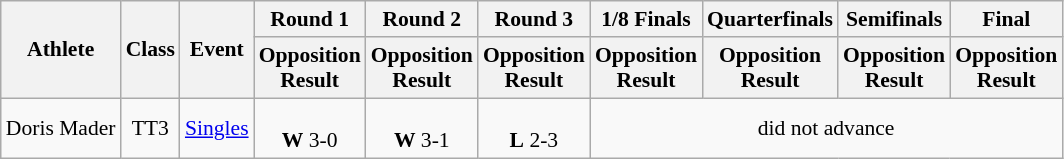<table class="wikitable" style="font-size:90%">
<tr>
<th rowspan="2">Athlete</th>
<th rowspan="2">Class</th>
<th rowspan="2">Event</th>
<th>Round 1</th>
<th>Round 2</th>
<th>Round 3</th>
<th>1/8 Finals</th>
<th>Quarterfinals</th>
<th>Semifinals</th>
<th>Final</th>
</tr>
<tr>
<th>Opposition<br>Result</th>
<th>Opposition<br>Result</th>
<th>Opposition<br>Result</th>
<th>Opposition<br>Result</th>
<th>Opposition<br>Result</th>
<th>Opposition<br>Result</th>
<th>Opposition<br>Result</th>
</tr>
<tr>
<td>Doris Mader</td>
<td align="center">TT3</td>
<td><a href='#'>Singles</a></td>
<td align="center"><br><strong>W</strong> 3-0</td>
<td align="center"><br><strong>W</strong> 3-1</td>
<td align="center"><br><strong>L</strong> 2-3</td>
<td align="center" colspan="4">did not advance</td>
</tr>
</table>
